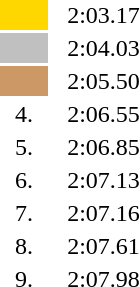<table style="text-align:center">
<tr>
<td width=30 bgcolor=gold></td>
<td align=left></td>
<td width=60>2:03.17</td>
</tr>
<tr>
<td bgcolor=silver></td>
<td align=left></td>
<td>2:04.03</td>
</tr>
<tr>
<td bgcolor=cc9966></td>
<td align=left></td>
<td>2:05.50</td>
</tr>
<tr>
<td>4.</td>
<td align=left></td>
<td>2:06.55</td>
</tr>
<tr>
<td>5.</td>
<td align=left></td>
<td>2:06.85</td>
</tr>
<tr>
<td>6.</td>
<td align=left></td>
<td>2:07.13</td>
</tr>
<tr>
<td>7.</td>
<td align=left></td>
<td>2:07.16</td>
</tr>
<tr>
<td>8.</td>
<td align=left></td>
<td>2:07.61</td>
</tr>
<tr>
<td>9.</td>
<td align=left></td>
<td>2:07.98</td>
</tr>
</table>
